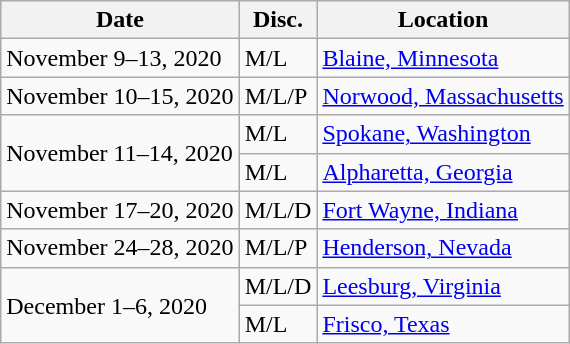<table class="wikitable">
<tr>
<th>Date</th>
<th>Disc.</th>
<th>Location</th>
</tr>
<tr>
<td>November 9–13, 2020</td>
<td>M/L</td>
<td><a href='#'>Blaine, Minnesota</a></td>
</tr>
<tr>
<td>November 10–15, 2020</td>
<td>M/L/P</td>
<td><a href='#'>Norwood, Massachusetts</a></td>
</tr>
<tr>
<td rowspan=2>November 11–14, 2020</td>
<td>M/L</td>
<td><a href='#'>Spokane, Washington</a></td>
</tr>
<tr>
<td>M/L</td>
<td><a href='#'>Alpharetta, Georgia</a></td>
</tr>
<tr>
<td>November 17–20, 2020</td>
<td>M/L/D</td>
<td><a href='#'>Fort Wayne, Indiana</a></td>
</tr>
<tr>
<td>November 24–28, 2020</td>
<td>M/L/P</td>
<td><a href='#'>Henderson, Nevada</a></td>
</tr>
<tr>
<td rowspan=2>December 1–6, 2020</td>
<td>M/L/D</td>
<td><a href='#'>Leesburg, Virginia</a></td>
</tr>
<tr>
<td>M/L</td>
<td><a href='#'>Frisco, Texas</a></td>
</tr>
</table>
